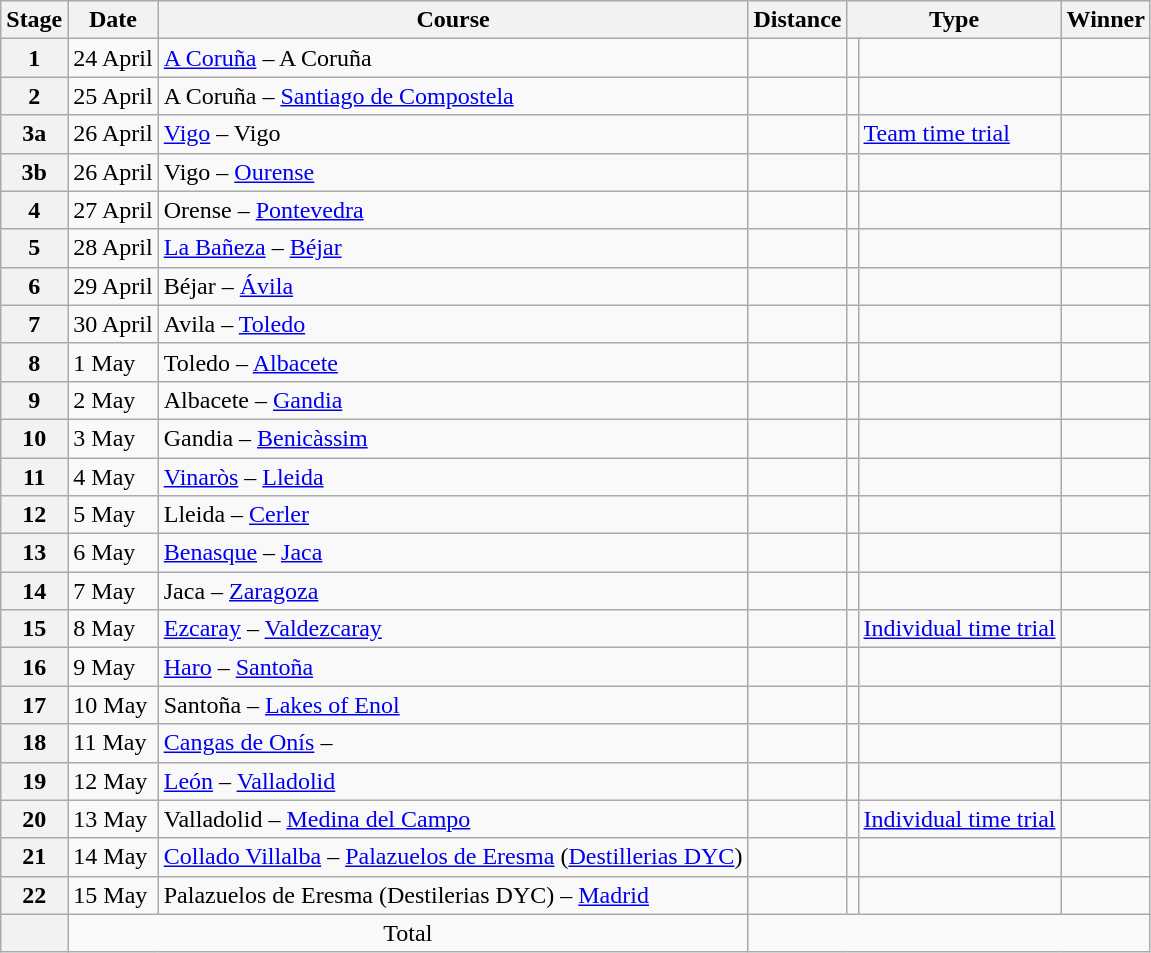<table class="wikitable">
<tr>
<th scope="col">Stage</th>
<th scope="col">Date</th>
<th scope="col">Course</th>
<th scope="col">Distance</th>
<th scope="col" colspan="2">Type</th>
<th scope="col">Winner</th>
</tr>
<tr>
<th scope="row">1</th>
<td>24 April</td>
<td><a href='#'>A Coruña</a> – A Coruña</td>
<td style="text-align:center;"></td>
<td></td>
<td></td>
<td></td>
</tr>
<tr>
<th scope="row">2</th>
<td>25 April</td>
<td>A Coruña – <a href='#'>Santiago de Compostela</a></td>
<td style="text-align:center;"></td>
<td></td>
<td></td>
<td></td>
</tr>
<tr>
<th scope="row">3a</th>
<td>26 April</td>
<td><a href='#'>Vigo</a> – Vigo</td>
<td style="text-align:center;"></td>
<td></td>
<td><a href='#'>Team time trial</a></td>
<td></td>
</tr>
<tr>
<th scope="row">3b</th>
<td>26 April</td>
<td>Vigo – <a href='#'>Ourense</a></td>
<td style="text-align:center;"></td>
<td></td>
<td></td>
<td></td>
</tr>
<tr>
<th scope="row">4</th>
<td>27 April</td>
<td>Orense – <a href='#'>Pontevedra</a></td>
<td style="text-align:center;"></td>
<td></td>
<td></td>
<td></td>
</tr>
<tr>
<th scope="row">5</th>
<td>28 April</td>
<td><a href='#'>La Bañeza</a> – <a href='#'>Béjar</a></td>
<td style="text-align:center;"></td>
<td></td>
<td></td>
<td></td>
</tr>
<tr>
<th scope="row">6</th>
<td>29 April</td>
<td>Béjar – <a href='#'>Ávila</a></td>
<td style="text-align:center;"></td>
<td></td>
<td></td>
<td></td>
</tr>
<tr>
<th scope="row">7</th>
<td>30 April</td>
<td>Avila – <a href='#'>Toledo</a></td>
<td style="text-align:center;"></td>
<td></td>
<td></td>
<td></td>
</tr>
<tr>
<th scope="row">8</th>
<td>1 May</td>
<td>Toledo – <a href='#'>Albacete</a></td>
<td style="text-align:center;"></td>
<td></td>
<td></td>
<td></td>
</tr>
<tr>
<th scope="row">9</th>
<td>2 May</td>
<td>Albacete – <a href='#'>Gandia</a></td>
<td style="text-align:center;"></td>
<td></td>
<td></td>
<td></td>
</tr>
<tr>
<th scope="row">10</th>
<td>3 May</td>
<td>Gandia – <a href='#'>Benicàssim</a></td>
<td style="text-align:center;"></td>
<td></td>
<td></td>
<td></td>
</tr>
<tr>
<th scope="row">11</th>
<td>4 May</td>
<td><a href='#'>Vinaròs</a> – <a href='#'>Lleida</a></td>
<td style="text-align:center;"></td>
<td></td>
<td></td>
<td></td>
</tr>
<tr>
<th scope="row">12</th>
<td>5 May</td>
<td>Lleida – <a href='#'>Cerler</a></td>
<td style="text-align:center;"></td>
<td></td>
<td></td>
<td></td>
</tr>
<tr>
<th scope="row">13</th>
<td>6 May</td>
<td><a href='#'>Benasque</a> – <a href='#'>Jaca</a></td>
<td style="text-align:center;"></td>
<td></td>
<td></td>
<td></td>
</tr>
<tr>
<th scope="row">14</th>
<td>7 May</td>
<td>Jaca – <a href='#'>Zaragoza</a></td>
<td style="text-align:center;"></td>
<td></td>
<td></td>
<td></td>
</tr>
<tr>
<th scope="row">15</th>
<td>8 May</td>
<td><a href='#'>Ezcaray</a> – <a href='#'>Valdezcaray</a></td>
<td style="text-align:center;"></td>
<td></td>
<td><a href='#'>Individual time trial</a></td>
<td></td>
</tr>
<tr>
<th scope="row">16</th>
<td>9 May</td>
<td><a href='#'>Haro</a> – <a href='#'>Santoña</a></td>
<td style="text-align:center;"></td>
<td></td>
<td></td>
<td></td>
</tr>
<tr>
<th scope="row">17</th>
<td>10 May</td>
<td>Santoña – <a href='#'>Lakes of Enol</a></td>
<td style="text-align:center;"></td>
<td></td>
<td></td>
<td></td>
</tr>
<tr>
<th scope="row">18</th>
<td>11 May</td>
<td><a href='#'>Cangas de Onís</a> – </td>
<td style="text-align:center;"></td>
<td></td>
<td></td>
<td></td>
</tr>
<tr>
<th scope="row">19</th>
<td>12 May</td>
<td><a href='#'>León</a> – <a href='#'>Valladolid</a></td>
<td style="text-align:center;"></td>
<td></td>
<td></td>
<td></td>
</tr>
<tr>
<th scope="row">20</th>
<td>13 May</td>
<td>Valladolid – <a href='#'>Medina del Campo</a></td>
<td style="text-align:center;"></td>
<td></td>
<td><a href='#'>Individual time trial</a></td>
<td></td>
</tr>
<tr>
<th scope="row">21</th>
<td>14 May</td>
<td><a href='#'>Collado Villalba</a> – <a href='#'>Palazuelos de Eresma</a> (<a href='#'>Destillerias DYC</a>)</td>
<td style="text-align:center;"></td>
<td></td>
<td></td>
<td></td>
</tr>
<tr>
<th scope="row">22</th>
<td>15 May</td>
<td>Palazuelos de Eresma (Destilerias DYC) – <a href='#'>Madrid</a></td>
<td style="text-align:center;"></td>
<td></td>
<td></td>
<td></td>
</tr>
<tr>
<th scope="row"></th>
<td colspan="2" style="text-align:center">Total</td>
<td colspan="5" style="text-align:center"></td>
</tr>
</table>
